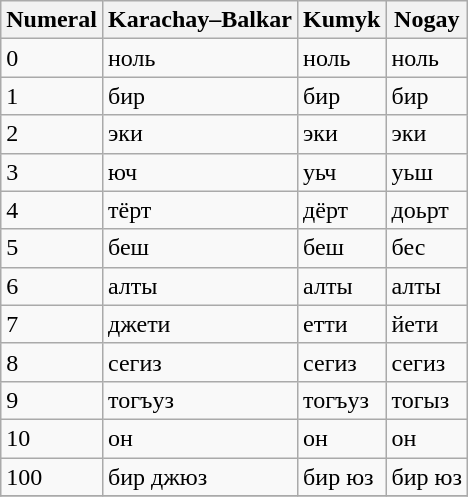<table class="wikitable">
<tr>
<th>Numeral</th>
<th>Karachay–Balkar</th>
<th>Kumyk</th>
<th>Nogay</th>
</tr>
<tr>
<td>0</td>
<td>ноль</td>
<td>ноль</td>
<td>ноль</td>
</tr>
<tr>
<td>1</td>
<td>бир</td>
<td>бир</td>
<td>бир</td>
</tr>
<tr>
<td>2</td>
<td>эки</td>
<td>эки</td>
<td>эки</td>
</tr>
<tr>
<td>3</td>
<td>юч</td>
<td>уьч</td>
<td>уьш</td>
</tr>
<tr>
<td>4</td>
<td>тёрт</td>
<td>дёрт</td>
<td>доьрт</td>
</tr>
<tr>
<td>5</td>
<td>беш</td>
<td>беш</td>
<td>бес</td>
</tr>
<tr>
<td>6</td>
<td>алты</td>
<td>алты</td>
<td>алты</td>
</tr>
<tr>
<td>7</td>
<td>джети</td>
<td>етти</td>
<td>йети</td>
</tr>
<tr>
<td>8</td>
<td>сегиз</td>
<td>сегиз</td>
<td>сегиз</td>
</tr>
<tr>
<td>9</td>
<td>тогъуз</td>
<td>тогъуз</td>
<td>тогыз</td>
</tr>
<tr>
<td>10</td>
<td>он</td>
<td>он</td>
<td>он</td>
</tr>
<tr>
<td>100</td>
<td>бир джюз</td>
<td>бир юз</td>
<td>бир юз</td>
</tr>
<tr>
</tr>
</table>
